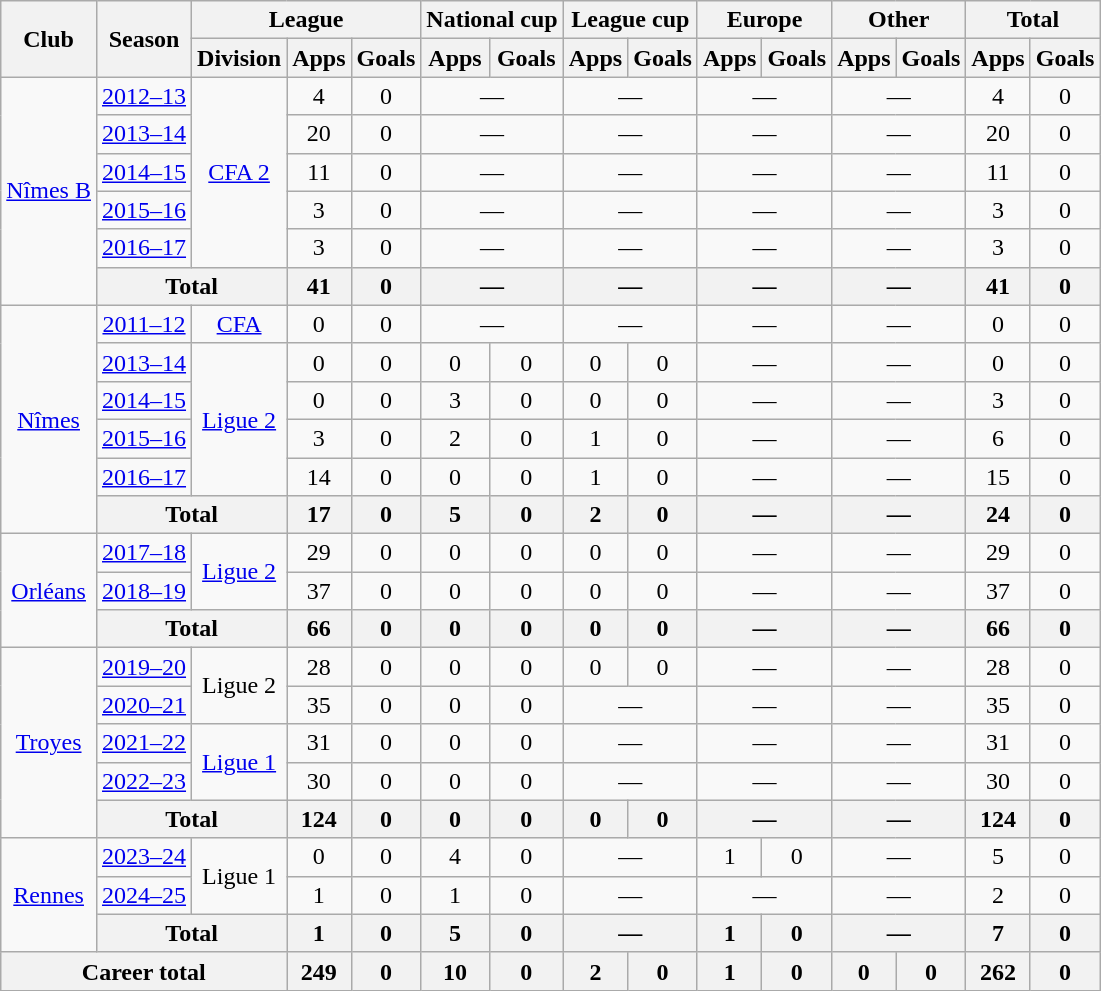<table class="wikitable" style="text-align: center;">
<tr>
<th rowspan="2">Club</th>
<th rowspan="2">Season</th>
<th colspan="3">League</th>
<th colspan="2">National cup</th>
<th colspan="2">League cup</th>
<th colspan="2">Europe</th>
<th colspan="2">Other</th>
<th colspan="2">Total</th>
</tr>
<tr>
<th>Division</th>
<th>Apps</th>
<th>Goals</th>
<th>Apps</th>
<th>Goals</th>
<th>Apps</th>
<th>Goals</th>
<th>Apps</th>
<th>Goals</th>
<th>Apps</th>
<th>Goals</th>
<th>Apps</th>
<th>Goals</th>
</tr>
<tr>
<td rowspan="6"><a href='#'>Nîmes B</a></td>
<td><a href='#'>2012–13</a></td>
<td rowspan="5"><a href='#'>CFA 2</a></td>
<td>4</td>
<td>0</td>
<td colspan="2">—</td>
<td colspan="2">—</td>
<td colspan="2">—</td>
<td colspan="2">—</td>
<td>4</td>
<td>0</td>
</tr>
<tr>
<td><a href='#'>2013–14</a></td>
<td>20</td>
<td>0</td>
<td colspan="2">—</td>
<td colspan="2">—</td>
<td colspan="2">—</td>
<td colspan="2">—</td>
<td>20</td>
<td>0</td>
</tr>
<tr>
<td><a href='#'>2014–15</a></td>
<td>11</td>
<td>0</td>
<td colspan="2">—</td>
<td colspan="2">—</td>
<td colspan="2">—</td>
<td colspan="2">—</td>
<td>11</td>
<td>0</td>
</tr>
<tr>
<td><a href='#'>2015–16</a></td>
<td>3</td>
<td>0</td>
<td colspan="2">—</td>
<td colspan="2">—</td>
<td colspan="2">—</td>
<td colspan="2">—</td>
<td>3</td>
<td>0</td>
</tr>
<tr>
<td><a href='#'>2016–17</a></td>
<td>3</td>
<td>0</td>
<td colspan="2">—</td>
<td colspan="2">—</td>
<td colspan="2">—</td>
<td colspan="2">—</td>
<td>3</td>
<td>0</td>
</tr>
<tr>
<th colspan="2">Total</th>
<th>41</th>
<th>0</th>
<th colspan="2">—</th>
<th colspan="2">—</th>
<th colspan="2">—</th>
<th colspan="2">—</th>
<th>41</th>
<th>0</th>
</tr>
<tr>
<td rowspan="6"><a href='#'>Nîmes</a></td>
<td><a href='#'>2011–12</a></td>
<td><a href='#'>CFA</a></td>
<td>0</td>
<td>0</td>
<td colspan="2">—</td>
<td colspan="2">—</td>
<td colspan="2">—</td>
<td colspan="2">—</td>
<td>0</td>
<td>0</td>
</tr>
<tr>
<td><a href='#'>2013–14</a></td>
<td rowspan="4"><a href='#'>Ligue 2</a></td>
<td>0</td>
<td>0</td>
<td>0</td>
<td>0</td>
<td>0</td>
<td>0</td>
<td colspan="2">—</td>
<td colspan="2">—</td>
<td>0</td>
<td>0</td>
</tr>
<tr>
<td><a href='#'>2014–15</a></td>
<td>0</td>
<td>0</td>
<td>3</td>
<td>0</td>
<td>0</td>
<td>0</td>
<td colspan="2">—</td>
<td colspan="2">—</td>
<td>3</td>
<td>0</td>
</tr>
<tr>
<td><a href='#'>2015–16</a></td>
<td>3</td>
<td>0</td>
<td>2</td>
<td>0</td>
<td>1</td>
<td>0</td>
<td colspan="2">—</td>
<td colspan="2">—</td>
<td>6</td>
<td>0</td>
</tr>
<tr>
<td><a href='#'>2016–17</a></td>
<td>14</td>
<td>0</td>
<td>0</td>
<td>0</td>
<td>1</td>
<td>0</td>
<td colspan="2">—</td>
<td colspan="2">—</td>
<td>15</td>
<td>0</td>
</tr>
<tr>
<th colspan="2">Total</th>
<th>17</th>
<th>0</th>
<th>5</th>
<th>0</th>
<th>2</th>
<th>0</th>
<th colspan="2">—</th>
<th colspan="2">—</th>
<th>24</th>
<th>0</th>
</tr>
<tr>
<td rowspan="3"><a href='#'>Orléans</a></td>
<td><a href='#'>2017–18</a></td>
<td rowspan="2"><a href='#'>Ligue 2</a></td>
<td>29</td>
<td>0</td>
<td>0</td>
<td>0</td>
<td>0</td>
<td>0</td>
<td colspan="2">—</td>
<td colspan="2">—</td>
<td>29</td>
<td>0</td>
</tr>
<tr>
<td><a href='#'>2018–19</a></td>
<td>37</td>
<td>0</td>
<td>0</td>
<td>0</td>
<td>0</td>
<td>0</td>
<td colspan="2">—</td>
<td colspan="2">—</td>
<td>37</td>
<td>0</td>
</tr>
<tr>
<th colspan="2">Total</th>
<th>66</th>
<th>0</th>
<th>0</th>
<th>0</th>
<th>0</th>
<th>0</th>
<th colspan="2">—</th>
<th colspan="2">—</th>
<th>66</th>
<th>0</th>
</tr>
<tr>
<td rowspan="5"><a href='#'>Troyes</a></td>
<td><a href='#'>2019–20</a></td>
<td rowspan="2">Ligue 2</td>
<td>28</td>
<td>0</td>
<td>0</td>
<td>0</td>
<td>0</td>
<td>0</td>
<td colspan="2">—</td>
<td colspan="2">—</td>
<td>28</td>
<td>0</td>
</tr>
<tr>
<td><a href='#'>2020–21</a></td>
<td>35</td>
<td>0</td>
<td>0</td>
<td>0</td>
<td colspan="2">—</td>
<td colspan="2">—</td>
<td colspan="2">—</td>
<td>35</td>
<td>0</td>
</tr>
<tr>
<td><a href='#'>2021–22</a></td>
<td rowspan="2"><a href='#'>Ligue 1</a></td>
<td>31</td>
<td>0</td>
<td>0</td>
<td>0</td>
<td colspan="2">—</td>
<td colspan="2">—</td>
<td colspan="2">—</td>
<td>31</td>
<td>0</td>
</tr>
<tr>
<td><a href='#'>2022–23</a></td>
<td>30</td>
<td>0</td>
<td>0</td>
<td>0</td>
<td colspan="2">—</td>
<td colspan="2">—</td>
<td colspan="2">—</td>
<td>30</td>
<td>0</td>
</tr>
<tr>
<th colspan="2">Total</th>
<th>124</th>
<th>0</th>
<th>0</th>
<th>0</th>
<th>0</th>
<th>0</th>
<th colspan="2">—</th>
<th colspan="2">—</th>
<th>124</th>
<th>0</th>
</tr>
<tr>
<td rowspan="3"><a href='#'>Rennes</a></td>
<td><a href='#'>2023–24</a></td>
<td rowspan="2">Ligue 1</td>
<td>0</td>
<td>0</td>
<td>4</td>
<td>0</td>
<td colspan="2">—</td>
<td>1</td>
<td>0</td>
<td colspan="2">—</td>
<td>5</td>
<td>0</td>
</tr>
<tr>
<td><a href='#'>2024–25</a></td>
<td>1</td>
<td>0</td>
<td>1</td>
<td>0</td>
<td colspan="2">—</td>
<td colspan="2">—</td>
<td colspan="2">—</td>
<td>2</td>
<td>0</td>
</tr>
<tr>
<th colspan="2">Total</th>
<th>1</th>
<th>0</th>
<th>5</th>
<th>0</th>
<th colspan="2">—</th>
<th>1</th>
<th>0</th>
<th colspan="2">—</th>
<th>7</th>
<th>0</th>
</tr>
<tr>
<th colspan="3">Career total</th>
<th>249</th>
<th>0</th>
<th>10</th>
<th>0</th>
<th>2</th>
<th>0</th>
<th>1</th>
<th>0</th>
<th>0</th>
<th>0</th>
<th>262</th>
<th>0</th>
</tr>
</table>
